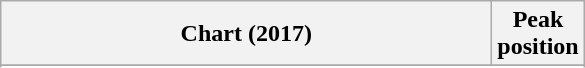<table class="wikitable sortable plainrowheaders">
<tr>
<th style="width:20em;">Chart (2017)</th>
<th>Peak<br>position</th>
</tr>
<tr>
</tr>
<tr>
</tr>
<tr>
</tr>
</table>
